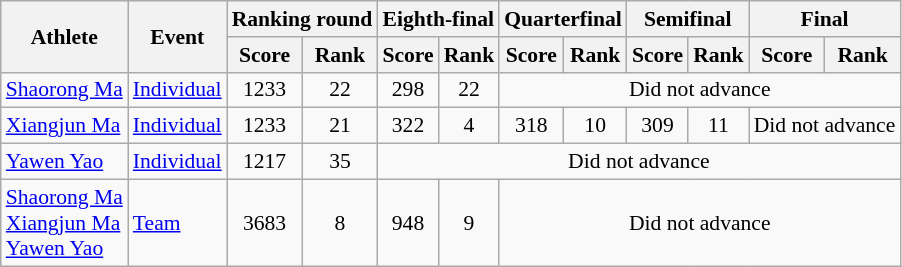<table class="wikitable" style="font-size:90%">
<tr>
<th rowspan="2">Athlete</th>
<th rowspan="2">Event</th>
<th colspan="2">Ranking round</th>
<th colspan="2">Eighth-final</th>
<th colspan="2">Quarterfinal</th>
<th colspan="2">Semifinal</th>
<th colspan="2">Final</th>
</tr>
<tr>
<th>Score</th>
<th>Rank</th>
<th>Score</th>
<th>Rank</th>
<th>Score</th>
<th>Rank</th>
<th>Score</th>
<th>Rank</th>
<th>Score</th>
<th>Rank</th>
</tr>
<tr>
<td><a href='#'>Shaorong Ma</a></td>
<td><a href='#'>Individual</a></td>
<td align=center>1233</td>
<td align=center>22</td>
<td align=center>298</td>
<td align=center>22</td>
<td colspan=6  align=center>Did not advance</td>
</tr>
<tr>
<td><a href='#'>Xiangjun Ma</a></td>
<td><a href='#'>Individual</a></td>
<td align=center>1233</td>
<td align=center>21</td>
<td align=center>322</td>
<td align=center>4</td>
<td align=center>318</td>
<td align=center>10</td>
<td align=center>309</td>
<td align=center>11</td>
<td colspan=2  align=center>Did not advance</td>
</tr>
<tr>
<td><a href='#'>Yawen Yao</a></td>
<td><a href='#'>Individual</a></td>
<td align=center>1217</td>
<td align=center>35</td>
<td colspan=8  align=center>Did not advance</td>
</tr>
<tr>
<td><a href='#'>Shaorong Ma</a> <br> <a href='#'>Xiangjun Ma</a> <br> <a href='#'>Yawen Yao</a></td>
<td><a href='#'>Team</a></td>
<td align=center>3683</td>
<td align=center>8</td>
<td align=center>948</td>
<td align=center>9</td>
<td colspan=6  align=center>Did not advance</td>
</tr>
</table>
